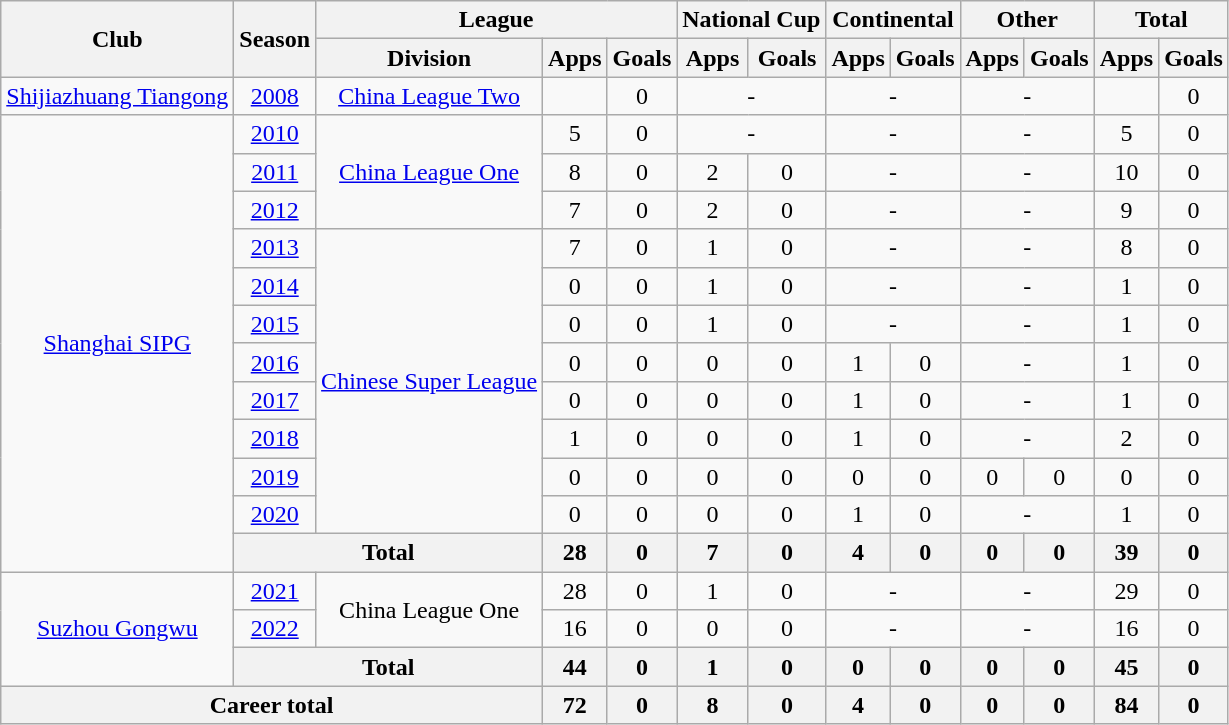<table class="wikitable" style="text-align: center">
<tr>
<th rowspan="2">Club</th>
<th rowspan="2">Season</th>
<th colspan="3">League</th>
<th colspan="2">National Cup</th>
<th colspan="2">Continental</th>
<th colspan="2">Other</th>
<th colspan="2">Total</th>
</tr>
<tr>
<th>Division</th>
<th>Apps</th>
<th>Goals</th>
<th>Apps</th>
<th>Goals</th>
<th>Apps</th>
<th>Goals</th>
<th>Apps</th>
<th>Goals</th>
<th>Apps</th>
<th>Goals</th>
</tr>
<tr>
<td><a href='#'>Shijiazhuang Tiangong</a></td>
<td><a href='#'>2008</a></td>
<td><a href='#'>China League Two</a></td>
<td></td>
<td>0</td>
<td colspan="2">-</td>
<td colspan="2">-</td>
<td colspan="2">-</td>
<td></td>
<td>0</td>
</tr>
<tr>
<td rowspan="12"><a href='#'>Shanghai SIPG</a></td>
<td><a href='#'>2010</a></td>
<td rowspan="3"><a href='#'>China League One</a></td>
<td>5</td>
<td>0</td>
<td colspan="2">-</td>
<td colspan="2">-</td>
<td colspan="2">-</td>
<td>5</td>
<td>0</td>
</tr>
<tr>
<td><a href='#'>2011</a></td>
<td>8</td>
<td>0</td>
<td>2</td>
<td>0</td>
<td colspan="2">-</td>
<td colspan="2">-</td>
<td>10</td>
<td>0</td>
</tr>
<tr>
<td><a href='#'>2012</a></td>
<td>7</td>
<td>0</td>
<td>2</td>
<td>0</td>
<td colspan="2">-</td>
<td colspan="2">-</td>
<td>9</td>
<td>0</td>
</tr>
<tr>
<td><a href='#'>2013</a></td>
<td rowspan=8><a href='#'>Chinese Super League</a></td>
<td>7</td>
<td>0</td>
<td>1</td>
<td>0</td>
<td colspan="2">-</td>
<td colspan="2">-</td>
<td>8</td>
<td>0</td>
</tr>
<tr>
<td><a href='#'>2014</a></td>
<td>0</td>
<td>0</td>
<td>1</td>
<td>0</td>
<td colspan="2">-</td>
<td colspan="2">-</td>
<td>1</td>
<td>0</td>
</tr>
<tr>
<td><a href='#'>2015</a></td>
<td>0</td>
<td>0</td>
<td>1</td>
<td>0</td>
<td colspan="2">-</td>
<td colspan="2">-</td>
<td>1</td>
<td>0</td>
</tr>
<tr>
<td><a href='#'>2016</a></td>
<td>0</td>
<td>0</td>
<td>0</td>
<td>0</td>
<td>1</td>
<td>0</td>
<td colspan="2">-</td>
<td>1</td>
<td>0</td>
</tr>
<tr>
<td><a href='#'>2017</a></td>
<td>0</td>
<td>0</td>
<td>0</td>
<td>0</td>
<td>1</td>
<td>0</td>
<td colspan="2">-</td>
<td>1</td>
<td>0</td>
</tr>
<tr>
<td><a href='#'>2018</a></td>
<td>1</td>
<td>0</td>
<td>0</td>
<td>0</td>
<td>1</td>
<td>0</td>
<td colspan="2">-</td>
<td>2</td>
<td>0</td>
</tr>
<tr>
<td><a href='#'>2019</a></td>
<td>0</td>
<td>0</td>
<td>0</td>
<td>0</td>
<td>0</td>
<td>0</td>
<td>0</td>
<td>0</td>
<td>0</td>
<td>0</td>
</tr>
<tr>
<td><a href='#'>2020</a></td>
<td>0</td>
<td>0</td>
<td>0</td>
<td>0</td>
<td>1</td>
<td>0</td>
<td colspan="2">-</td>
<td>1</td>
<td>0</td>
</tr>
<tr>
<th colspan=2>Total</th>
<th>28</th>
<th>0</th>
<th>7</th>
<th>0</th>
<th>4</th>
<th>0</th>
<th>0</th>
<th>0</th>
<th>39</th>
<th>0</th>
</tr>
<tr>
<td rowspan="3"><a href='#'>Suzhou Gongwu</a></td>
<td><a href='#'>2021</a></td>
<td rowspan="2">China League One</td>
<td>28</td>
<td>0</td>
<td>1</td>
<td>0</td>
<td colspan="2">-</td>
<td colspan="2">-</td>
<td>29</td>
<td>0</td>
</tr>
<tr>
<td><a href='#'>2022</a></td>
<td>16</td>
<td>0</td>
<td>0</td>
<td>0</td>
<td colspan="2">-</td>
<td colspan="2">-</td>
<td>16</td>
<td>0</td>
</tr>
<tr>
<th colspan=2>Total</th>
<th>44</th>
<th>0</th>
<th>1</th>
<th>0</th>
<th>0</th>
<th>0</th>
<th>0</th>
<th>0</th>
<th>45</th>
<th>0</th>
</tr>
<tr>
<th colspan=3>Career total</th>
<th>72</th>
<th>0</th>
<th>8</th>
<th>0</th>
<th>4</th>
<th>0</th>
<th>0</th>
<th>0</th>
<th>84</th>
<th>0</th>
</tr>
</table>
